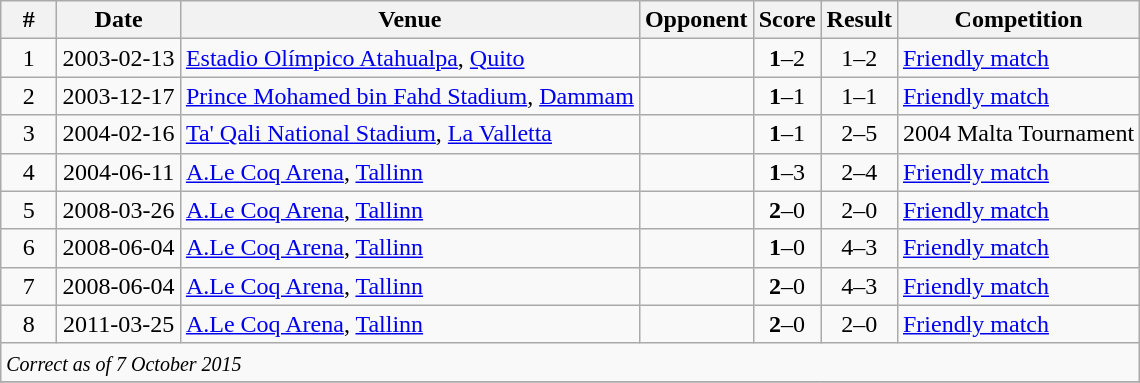<table class="wikitable">
<tr>
<th width=30>#</th>
<th width=75>Date</th>
<th>Venue</th>
<th>Opponent</th>
<th>Score</th>
<th>Result</th>
<th>Competition</th>
</tr>
<tr>
<td align=center>1</td>
<td align=center>2003-02-13</td>
<td><a href='#'>Estadio Olímpico Atahualpa</a>, <a href='#'>Quito</a></td>
<td></td>
<td align=center><strong>1</strong>–2</td>
<td align=center>1–2</td>
<td><a href='#'>Friendly match</a></td>
</tr>
<tr>
<td align=center>2</td>
<td align=center>2003-12-17</td>
<td><a href='#'>Prince Mohamed bin Fahd Stadium</a>, <a href='#'>Dammam</a></td>
<td></td>
<td align=center><strong>1</strong>–1</td>
<td align=center>1–1</td>
<td><a href='#'>Friendly match</a></td>
</tr>
<tr>
<td align=center>3</td>
<td align=center>2004-02-16</td>
<td><a href='#'>Ta' Qali National Stadium</a>, <a href='#'>La Valletta</a></td>
<td></td>
<td align=center><strong>1</strong>–1</td>
<td align=center>2–5</td>
<td>2004 Malta Tournament</td>
</tr>
<tr>
<td align=center>4</td>
<td align=center>2004-06-11</td>
<td><a href='#'>A.Le Coq Arena</a>, <a href='#'>Tallinn</a></td>
<td></td>
<td align=center><strong>1</strong>–3</td>
<td align=center>2–4</td>
<td><a href='#'>Friendly match</a></td>
</tr>
<tr>
<td align=center>5</td>
<td align=center>2008-03-26</td>
<td><a href='#'>A.Le Coq Arena</a>, <a href='#'>Tallinn</a></td>
<td></td>
<td align=center><strong>2</strong>–0</td>
<td align=center>2–0</td>
<td><a href='#'>Friendly match</a></td>
</tr>
<tr>
<td align=center>6</td>
<td align=center>2008-06-04</td>
<td><a href='#'>A.Le Coq Arena</a>, <a href='#'>Tallinn</a></td>
<td></td>
<td align=center><strong>1</strong>–0</td>
<td align=center>4–3</td>
<td><a href='#'>Friendly match</a></td>
</tr>
<tr>
<td align=center>7</td>
<td align=center>2008-06-04</td>
<td><a href='#'>A.Le Coq Arena</a>, <a href='#'>Tallinn</a></td>
<td></td>
<td align=center><strong>2</strong>–0</td>
<td align=center>4–3</td>
<td><a href='#'>Friendly match</a></td>
</tr>
<tr>
<td align=center>8</td>
<td align=center>2011-03-25</td>
<td><a href='#'>A.Le Coq Arena</a>, <a href='#'>Tallinn</a></td>
<td></td>
<td align=center><strong>2</strong>–0</td>
<td align=center>2–0</td>
<td><a href='#'>Friendly match</a></td>
</tr>
<tr>
<td colspan="12"><small><em>Correct as of 7 October 2015</em></small></td>
</tr>
<tr>
</tr>
</table>
